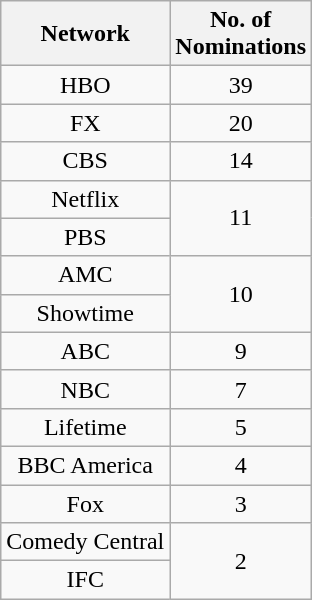<table class="wikitable">
<tr>
<th>Network</th>
<th>No. of<br>Nominations</th>
</tr>
<tr style="text-align:center">
<td>HBO</td>
<td>39</td>
</tr>
<tr style="text-align:center">
<td>FX</td>
<td>20</td>
</tr>
<tr style="text-align:center">
<td>CBS</td>
<td>14</td>
</tr>
<tr style="text-align:center">
<td>Netflix</td>
<td rowspan="2">11</td>
</tr>
<tr style="text-align:center">
<td>PBS</td>
</tr>
<tr style="text-align:center">
<td>AMC</td>
<td rowspan="2">10</td>
</tr>
<tr style="text-align:center">
<td>Showtime</td>
</tr>
<tr style="text-align:center">
<td>ABC</td>
<td>9</td>
</tr>
<tr style="text-align:center">
<td>NBC</td>
<td>7</td>
</tr>
<tr style="text-align:center">
<td>Lifetime</td>
<td>5</td>
</tr>
<tr style="text-align:center">
<td>BBC America</td>
<td>4</td>
</tr>
<tr style="text-align:center">
<td>Fox</td>
<td>3</td>
</tr>
<tr style="text-align:center">
<td>Comedy Central</td>
<td rowspan="2">2</td>
</tr>
<tr style="text-align:center">
<td>IFC</td>
</tr>
</table>
